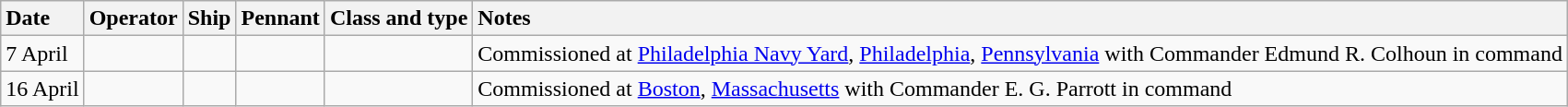<table class="wikitable nowraplinks">
<tr>
<th style="text-align: left">Date</th>
<th style="text-align: left">Operator</th>
<th style="text-align: left">Ship</th>
<th style="text-align: left">Pennant</th>
<th style="text-align: left">Class and type</th>
<th style="text-align: left">Notes</th>
</tr>
<tr ---->
<td>7 April</td>
<td></td>
<td><strong></strong></td>
<td></td>
<td></td>
<td>Commissioned at <a href='#'>Philadelphia Navy Yard</a>, <a href='#'>Philadelphia</a>, <a href='#'>Pennsylvania</a> with Commander Edmund R. Colhoun in command </td>
</tr>
<tr ---->
<td>16 April</td>
<td></td>
<td><strong></strong></td>
<td></td>
<td></td>
<td>Commissioned at <a href='#'>Boston</a>, <a href='#'>Massachusetts</a> with Commander E. G. Parrott in command </td>
</tr>
</table>
